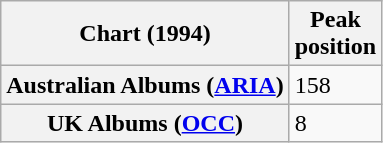<table class="wikitable plainrowheaders">
<tr>
<th>Chart (1994)</th>
<th>Peak<br>position</th>
</tr>
<tr>
<th scope="row">Australian Albums (<a href='#'>ARIA</a>)</th>
<td>158</td>
</tr>
<tr>
<th scope="row">UK Albums (<a href='#'>OCC</a>)</th>
<td>8</td>
</tr>
</table>
